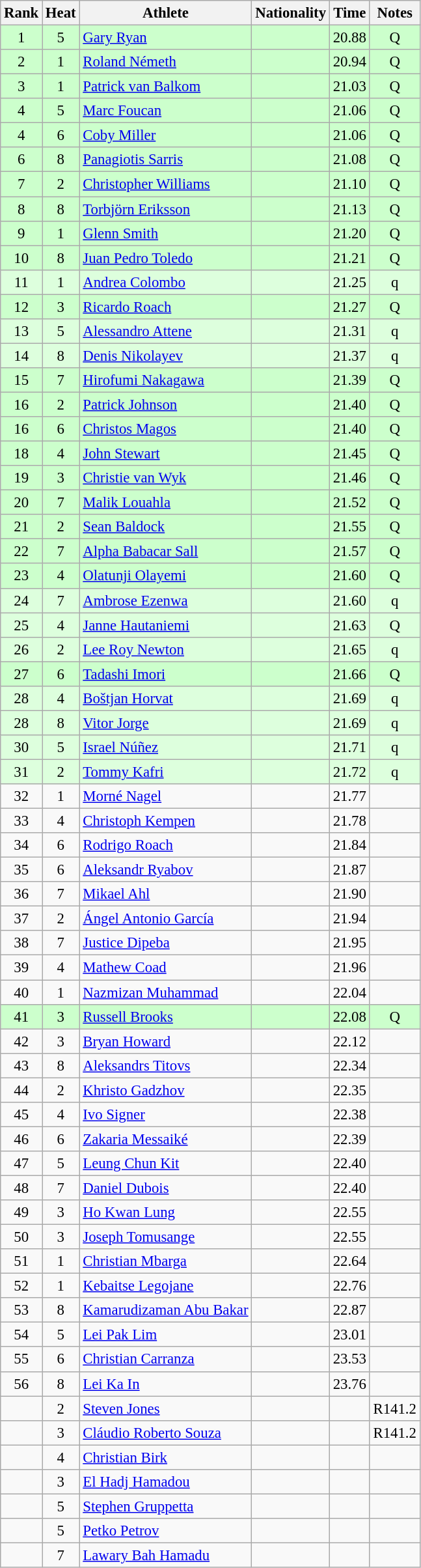<table class="wikitable sortable" style="text-align:center;font-size:95%">
<tr>
<th>Rank</th>
<th>Heat</th>
<th>Athlete</th>
<th>Nationality</th>
<th>Time</th>
<th>Notes</th>
</tr>
<tr bgcolor=ccffcc>
<td>1</td>
<td>5</td>
<td align="left"><a href='#'>Gary Ryan</a></td>
<td align=left></td>
<td>20.88</td>
<td>Q</td>
</tr>
<tr bgcolor=ccffcc>
<td>2</td>
<td>1</td>
<td align="left"><a href='#'>Roland Németh</a></td>
<td align=left></td>
<td>20.94</td>
<td>Q</td>
</tr>
<tr bgcolor=ccffcc>
<td>3</td>
<td>1</td>
<td align="left"><a href='#'>Patrick van Balkom</a></td>
<td align=left></td>
<td>21.03</td>
<td>Q</td>
</tr>
<tr bgcolor=ccffcc>
<td>4</td>
<td>5</td>
<td align="left"><a href='#'>Marc Foucan</a></td>
<td align=left></td>
<td>21.06</td>
<td>Q</td>
</tr>
<tr bgcolor=ccffcc>
<td>4</td>
<td>6</td>
<td align="left"><a href='#'>Coby Miller</a></td>
<td align=left></td>
<td>21.06</td>
<td>Q</td>
</tr>
<tr bgcolor=ccffcc>
<td>6</td>
<td>8</td>
<td align="left"><a href='#'>Panagiotis Sarris</a></td>
<td align=left></td>
<td>21.08</td>
<td>Q</td>
</tr>
<tr bgcolor=ccffcc>
<td>7</td>
<td>2</td>
<td align="left"><a href='#'>Christopher Williams</a></td>
<td align=left></td>
<td>21.10</td>
<td>Q</td>
</tr>
<tr bgcolor=ccffcc>
<td>8</td>
<td>8</td>
<td align="left"><a href='#'>Torbjörn Eriksson</a></td>
<td align=left></td>
<td>21.13</td>
<td>Q</td>
</tr>
<tr bgcolor=ccffcc>
<td>9</td>
<td>1</td>
<td align="left"><a href='#'>Glenn Smith</a></td>
<td align=left></td>
<td>21.20</td>
<td>Q</td>
</tr>
<tr bgcolor=ccffcc>
<td>10</td>
<td>8</td>
<td align="left"><a href='#'>Juan Pedro Toledo</a></td>
<td align=left></td>
<td>21.21</td>
<td>Q</td>
</tr>
<tr bgcolor=ddffdd>
<td>11</td>
<td>1</td>
<td align="left"><a href='#'>Andrea Colombo</a></td>
<td align=left></td>
<td>21.25</td>
<td>q</td>
</tr>
<tr bgcolor=ccffcc>
<td>12</td>
<td>3</td>
<td align="left"><a href='#'>Ricardo Roach</a></td>
<td align=left></td>
<td>21.27</td>
<td>Q</td>
</tr>
<tr bgcolor=ddffdd>
<td>13</td>
<td>5</td>
<td align="left"><a href='#'>Alessandro Attene</a></td>
<td align=left></td>
<td>21.31</td>
<td>q</td>
</tr>
<tr bgcolor=ddffdd>
<td>14</td>
<td>8</td>
<td align="left"><a href='#'>Denis Nikolayev</a></td>
<td align=left></td>
<td>21.37</td>
<td>q</td>
</tr>
<tr bgcolor=ccffcc>
<td>15</td>
<td>7</td>
<td align="left"><a href='#'>Hirofumi Nakagawa</a></td>
<td align=left></td>
<td>21.39</td>
<td>Q</td>
</tr>
<tr bgcolor=ccffcc>
<td>16</td>
<td>2</td>
<td align="left"><a href='#'>Patrick Johnson</a></td>
<td align=left></td>
<td>21.40</td>
<td>Q</td>
</tr>
<tr bgcolor=ccffcc>
<td>16</td>
<td>6</td>
<td align="left"><a href='#'>Christos Magos</a></td>
<td align=left></td>
<td>21.40</td>
<td>Q</td>
</tr>
<tr bgcolor=ccffcc>
<td>18</td>
<td>4</td>
<td align="left"><a href='#'>John Stewart</a></td>
<td align=left></td>
<td>21.45</td>
<td>Q</td>
</tr>
<tr bgcolor=ccffcc>
<td>19</td>
<td>3</td>
<td align="left"><a href='#'>Christie van Wyk</a></td>
<td align=left></td>
<td>21.46</td>
<td>Q</td>
</tr>
<tr bgcolor=ccffcc>
<td>20</td>
<td>7</td>
<td align="left"><a href='#'>Malik Louahla</a></td>
<td align=left></td>
<td>21.52</td>
<td>Q</td>
</tr>
<tr bgcolor=ccffcc>
<td>21</td>
<td>2</td>
<td align="left"><a href='#'>Sean Baldock</a></td>
<td align=left></td>
<td>21.55</td>
<td>Q</td>
</tr>
<tr bgcolor=ccffcc>
<td>22</td>
<td>7</td>
<td align="left"><a href='#'>Alpha Babacar Sall</a></td>
<td align=left></td>
<td>21.57</td>
<td>Q</td>
</tr>
<tr bgcolor=ccffcc>
<td>23</td>
<td>4</td>
<td align="left"><a href='#'>Olatunji Olayemi</a></td>
<td align=left></td>
<td>21.60</td>
<td>Q</td>
</tr>
<tr bgcolor=ddffdd>
<td>24</td>
<td>7</td>
<td align="left"><a href='#'>Ambrose Ezenwa</a></td>
<td align=left></td>
<td>21.60</td>
<td>q</td>
</tr>
<tr bgcolor=ddffdd>
<td>25</td>
<td>4</td>
<td align="left"><a href='#'>Janne Hautaniemi</a></td>
<td align=left></td>
<td>21.63</td>
<td>Q</td>
</tr>
<tr bgcolor=ddffdd>
<td>26</td>
<td>2</td>
<td align="left"><a href='#'>Lee Roy Newton</a></td>
<td align=left></td>
<td>21.65</td>
<td>q</td>
</tr>
<tr bgcolor=ccffcc>
<td>27</td>
<td>6</td>
<td align="left"><a href='#'>Tadashi Imori</a></td>
<td align=left></td>
<td>21.66</td>
<td>Q</td>
</tr>
<tr bgcolor=ddffdd>
<td>28</td>
<td>4</td>
<td align="left"><a href='#'>Boštjan Horvat</a></td>
<td align=left></td>
<td>21.69</td>
<td>q</td>
</tr>
<tr bgcolor=ddffdd>
<td>28</td>
<td>8</td>
<td align="left"><a href='#'>Vitor Jorge</a></td>
<td align=left></td>
<td>21.69</td>
<td>q</td>
</tr>
<tr bgcolor=ddffdd>
<td>30</td>
<td>5</td>
<td align="left"><a href='#'>Israel Núñez</a></td>
<td align=left></td>
<td>21.71</td>
<td>q</td>
</tr>
<tr bgcolor=ddffdd>
<td>31</td>
<td>2</td>
<td align="left"><a href='#'>Tommy Kafri</a></td>
<td align=left></td>
<td>21.72</td>
<td>q</td>
</tr>
<tr>
<td>32</td>
<td>1</td>
<td align="left"><a href='#'>Morné Nagel</a></td>
<td align=left></td>
<td>21.77</td>
<td></td>
</tr>
<tr>
<td>33</td>
<td>4</td>
<td align="left"><a href='#'>Christoph Kempen</a></td>
<td align=left></td>
<td>21.78</td>
<td></td>
</tr>
<tr>
<td>34</td>
<td>6</td>
<td align="left"><a href='#'>Rodrigo Roach</a></td>
<td align=left></td>
<td>21.84</td>
<td></td>
</tr>
<tr>
<td>35</td>
<td>6</td>
<td align="left"><a href='#'>Aleksandr Ryabov</a></td>
<td align=left></td>
<td>21.87</td>
<td></td>
</tr>
<tr>
<td>36</td>
<td>7</td>
<td align="left"><a href='#'>Mikael Ahl</a></td>
<td align=left></td>
<td>21.90</td>
<td></td>
</tr>
<tr>
<td>37</td>
<td>2</td>
<td align="left"><a href='#'>Ángel Antonio García</a></td>
<td align=left></td>
<td>21.94</td>
<td></td>
</tr>
<tr>
<td>38</td>
<td>7</td>
<td align="left"><a href='#'>Justice Dipeba</a></td>
<td align=left></td>
<td>21.95</td>
<td></td>
</tr>
<tr>
<td>39</td>
<td>4</td>
<td align="left"><a href='#'>Mathew Coad</a></td>
<td align=left></td>
<td>21.96</td>
<td></td>
</tr>
<tr>
<td>40</td>
<td>1</td>
<td align="left"><a href='#'>Nazmizan Muhammad</a></td>
<td align=left></td>
<td>22.04</td>
<td></td>
</tr>
<tr bgcolor=ccffcc>
<td>41</td>
<td>3</td>
<td align="left"><a href='#'>Russell Brooks</a></td>
<td align=left></td>
<td>22.08</td>
<td>Q</td>
</tr>
<tr>
<td>42</td>
<td>3</td>
<td align="left"><a href='#'>Bryan Howard</a></td>
<td align=left></td>
<td>22.12</td>
<td></td>
</tr>
<tr>
<td>43</td>
<td>8</td>
<td align="left"><a href='#'>Aleksandrs Titovs</a></td>
<td align=left></td>
<td>22.34</td>
<td></td>
</tr>
<tr>
<td>44</td>
<td>2</td>
<td align="left"><a href='#'>Khristo Gadzhov</a></td>
<td align=left></td>
<td>22.35</td>
<td></td>
</tr>
<tr>
<td>45</td>
<td>4</td>
<td align="left"><a href='#'>Ivo Signer</a></td>
<td align=left></td>
<td>22.38</td>
<td></td>
</tr>
<tr>
<td>46</td>
<td>6</td>
<td align="left"><a href='#'>Zakaria Messaiké</a></td>
<td align=left></td>
<td>22.39</td>
<td></td>
</tr>
<tr>
<td>47</td>
<td>5</td>
<td align="left"><a href='#'>Leung Chun Kit</a></td>
<td align=left></td>
<td>22.40</td>
<td></td>
</tr>
<tr>
<td>48</td>
<td>7</td>
<td align="left"><a href='#'>Daniel Dubois</a></td>
<td align=left></td>
<td>22.40</td>
<td></td>
</tr>
<tr>
<td>49</td>
<td>3</td>
<td align="left"><a href='#'>Ho Kwan Lung</a></td>
<td align=left></td>
<td>22.55</td>
<td></td>
</tr>
<tr>
<td>50</td>
<td>3</td>
<td align="left"><a href='#'>Joseph Tomusange</a></td>
<td align=left></td>
<td>22.55</td>
<td></td>
</tr>
<tr>
<td>51</td>
<td>1</td>
<td align="left"><a href='#'>Christian Mbarga</a></td>
<td align=left></td>
<td>22.64</td>
<td></td>
</tr>
<tr>
<td>52</td>
<td>1</td>
<td align="left"><a href='#'>Kebaitse Legojane</a></td>
<td align=left></td>
<td>22.76</td>
<td></td>
</tr>
<tr>
<td>53</td>
<td>8</td>
<td align="left"><a href='#'>Kamarudizaman Abu Bakar</a></td>
<td align=left></td>
<td>22.87</td>
<td></td>
</tr>
<tr>
<td>54</td>
<td>5</td>
<td align="left"><a href='#'>Lei Pak Lim</a></td>
<td align=left></td>
<td>23.01</td>
<td></td>
</tr>
<tr>
<td>55</td>
<td>6</td>
<td align="left"><a href='#'>Christian Carranza</a></td>
<td align=left></td>
<td>23.53</td>
<td></td>
</tr>
<tr>
<td>56</td>
<td>8</td>
<td align="left"><a href='#'>Lei Ka In</a></td>
<td align=left></td>
<td>23.76</td>
<td></td>
</tr>
<tr>
<td></td>
<td>2</td>
<td align="left"><a href='#'>Steven Jones</a></td>
<td align=left></td>
<td></td>
<td>R141.2</td>
</tr>
<tr>
<td></td>
<td>3</td>
<td align="left"><a href='#'>Cláudio Roberto Souza</a></td>
<td align=left></td>
<td></td>
<td>R141.2</td>
</tr>
<tr>
<td></td>
<td>4</td>
<td align="left"><a href='#'>Christian Birk</a></td>
<td align=left></td>
<td></td>
<td></td>
</tr>
<tr>
<td></td>
<td>3</td>
<td align="left"><a href='#'>El Hadj Hamadou</a></td>
<td align=left></td>
<td></td>
<td></td>
</tr>
<tr>
<td></td>
<td>5</td>
<td align="left"><a href='#'>Stephen Gruppetta</a></td>
<td align=left></td>
<td></td>
<td></td>
</tr>
<tr>
<td></td>
<td>5</td>
<td align="left"><a href='#'>Petko Petrov</a></td>
<td align=left></td>
<td></td>
<td></td>
</tr>
<tr>
<td></td>
<td>7</td>
<td align="left"><a href='#'>Lawary Bah Hamadu</a></td>
<td align=left></td>
<td></td>
<td></td>
</tr>
</table>
